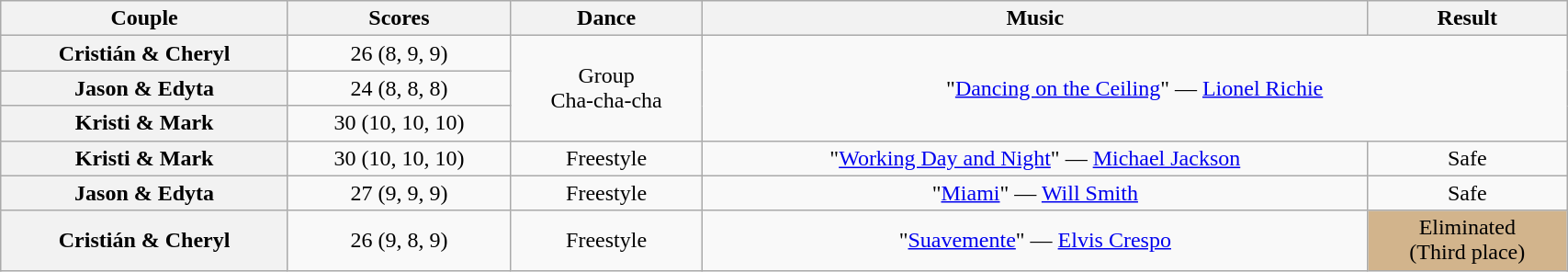<table class="wikitable sortable" style="text-align:center; width:90%">
<tr>
<th scope="col">Couple</th>
<th scope="col">Scores</th>
<th scope="col" class="unsortable">Dance</th>
<th scope="col" class="unsortable">Music</th>
<th scope="col" class="unsortable">Result</th>
</tr>
<tr>
<th scope="row">Cristián & Cheryl</th>
<td>26 (8, 9, 9)</td>
<td rowspan="3">Group<br>Cha-cha-cha</td>
<td colspan="2" rowspan="3">"<a href='#'>Dancing on the Ceiling</a>" — <a href='#'>Lionel Richie</a></td>
</tr>
<tr>
<th scope="row">Jason & Edyta</th>
<td>24 (8, 8, 8)</td>
</tr>
<tr>
<th scope="row">Kristi & Mark</th>
<td>30 (10, 10, 10)</td>
</tr>
<tr>
<th scope="row">Kristi & Mark</th>
<td>30 (10, 10, 10)</td>
<td>Freestyle</td>
<td>"<a href='#'>Working Day and Night</a>" — <a href='#'>Michael Jackson</a></td>
<td>Safe</td>
</tr>
<tr>
<th scope="row">Jason & Edyta</th>
<td>27 (9, 9, 9)</td>
<td>Freestyle</td>
<td>"<a href='#'>Miami</a>" — <a href='#'>Will Smith</a></td>
<td>Safe</td>
</tr>
<tr>
<th scope="row">Cristián & Cheryl</th>
<td>26 (9, 8, 9)</td>
<td>Freestyle</td>
<td>"<a href='#'>Suavemente</a>" — <a href='#'>Elvis Crespo</a></td>
<td bgcolor="tan">Eliminated<br>(Third place)</td>
</tr>
</table>
